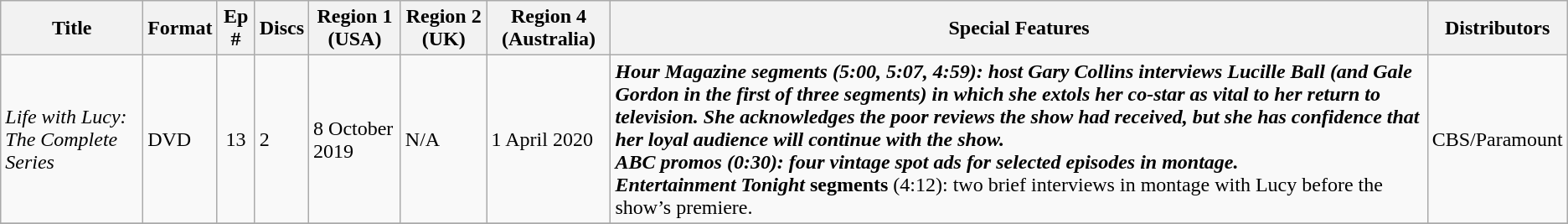<table class="wikitable">
<tr>
<th>Title</th>
<th>Format</th>
<th>Ep #</th>
<th>Discs</th>
<th>Region 1 (USA)</th>
<th>Region 2 (UK)</th>
<th>Region 4 (Australia)</th>
<th>Special Features</th>
<th>Distributors</th>
</tr>
<tr>
<td><em>Life with Lucy: The Complete Series</em></td>
<td>DVD</td>
<td style="text-align:center;">13</td>
<td>2</td>
<td>8 October 2019</td>
<td>N/A</td>
<td>1 April 2020</td>
<td><strong><em>Hour Magazine<em> segments<strong> (5:00, 5:07, 4:59): host Gary Collins interviews Lucille Ball (and Gale Gordon in the first of three segments) in which she extols her co-star as vital to her return to television. She acknowledges the poor reviews the show had received, but she has confidence that her loyal audience will continue with the show.<br></strong>ABC promos<strong> (0:30): four vintage spot ads for selected episodes in montage.<br></em></strong>Entertainment Tonight</em> segments</strong> (4:12): two brief interviews in montage with Lucy before the show’s premiere.</td>
<td>CBS/Paramount</td>
</tr>
<tr>
</tr>
</table>
